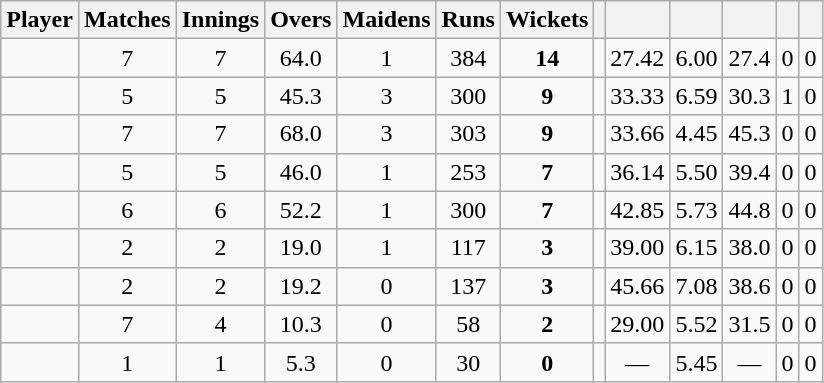<table class="wikitable sortable" style="text-align:center">
<tr>
<th>Player</th>
<th>Matches</th>
<th>Innings</th>
<th>Overs</th>
<th>Maidens</th>
<th>Runs</th>
<th>Wickets</th>
<th></th>
<th></th>
<th></th>
<th></th>
<th></th>
<th></th>
</tr>
<tr>
<td align="left"></td>
<td>7</td>
<td>7</td>
<td>64.0</td>
<td>1</td>
<td>384</td>
<td><strong>14</strong></td>
<td></td>
<td>27.42</td>
<td>6.00</td>
<td>27.4</td>
<td>0</td>
<td>0</td>
</tr>
<tr>
<td align="left"></td>
<td>5</td>
<td>5</td>
<td>45.3</td>
<td>3</td>
<td>300</td>
<td><strong>9</strong></td>
<td></td>
<td>33.33</td>
<td>6.59</td>
<td>30.3</td>
<td>1</td>
<td>0</td>
</tr>
<tr>
<td align="left"></td>
<td>7</td>
<td>7</td>
<td>68.0</td>
<td>3</td>
<td>303</td>
<td><strong>9</strong></td>
<td></td>
<td>33.66</td>
<td>4.45</td>
<td>45.3</td>
<td>0</td>
<td>0</td>
</tr>
<tr>
<td align="left"></td>
<td>5</td>
<td>5</td>
<td>46.0</td>
<td>1</td>
<td>253</td>
<td><strong>7</strong></td>
<td></td>
<td>36.14</td>
<td>5.50</td>
<td>39.4</td>
<td>0</td>
<td>0</td>
</tr>
<tr>
<td align="left"></td>
<td>6</td>
<td>6</td>
<td>52.2</td>
<td>1</td>
<td>300</td>
<td><strong>7</strong></td>
<td></td>
<td>42.85</td>
<td>5.73</td>
<td>44.8</td>
<td>0</td>
<td>0</td>
</tr>
<tr>
<td align="left"></td>
<td>2</td>
<td>2</td>
<td>19.0</td>
<td>1</td>
<td>117</td>
<td><strong>3</strong></td>
<td></td>
<td>39.00</td>
<td>6.15</td>
<td>38.0</td>
<td>0</td>
<td>0</td>
</tr>
<tr>
<td align="left"></td>
<td>2</td>
<td>2</td>
<td>19.2</td>
<td>0</td>
<td>137</td>
<td><strong>3</strong></td>
<td></td>
<td>45.66</td>
<td>7.08</td>
<td>38.6</td>
<td>0</td>
<td>0</td>
</tr>
<tr>
<td align="left"></td>
<td>7</td>
<td>4</td>
<td>10.3</td>
<td>0</td>
<td>58</td>
<td><strong>2</strong></td>
<td></td>
<td>29.00</td>
<td>5.52</td>
<td>31.5</td>
<td>0</td>
<td>0</td>
</tr>
<tr>
<td align="left"></td>
<td>1</td>
<td>1</td>
<td>5.3</td>
<td>0</td>
<td>30</td>
<td><strong>0</strong></td>
<td></td>
<td>—</td>
<td>5.45</td>
<td>—</td>
<td>0</td>
<td>0</td>
</tr>
</table>
